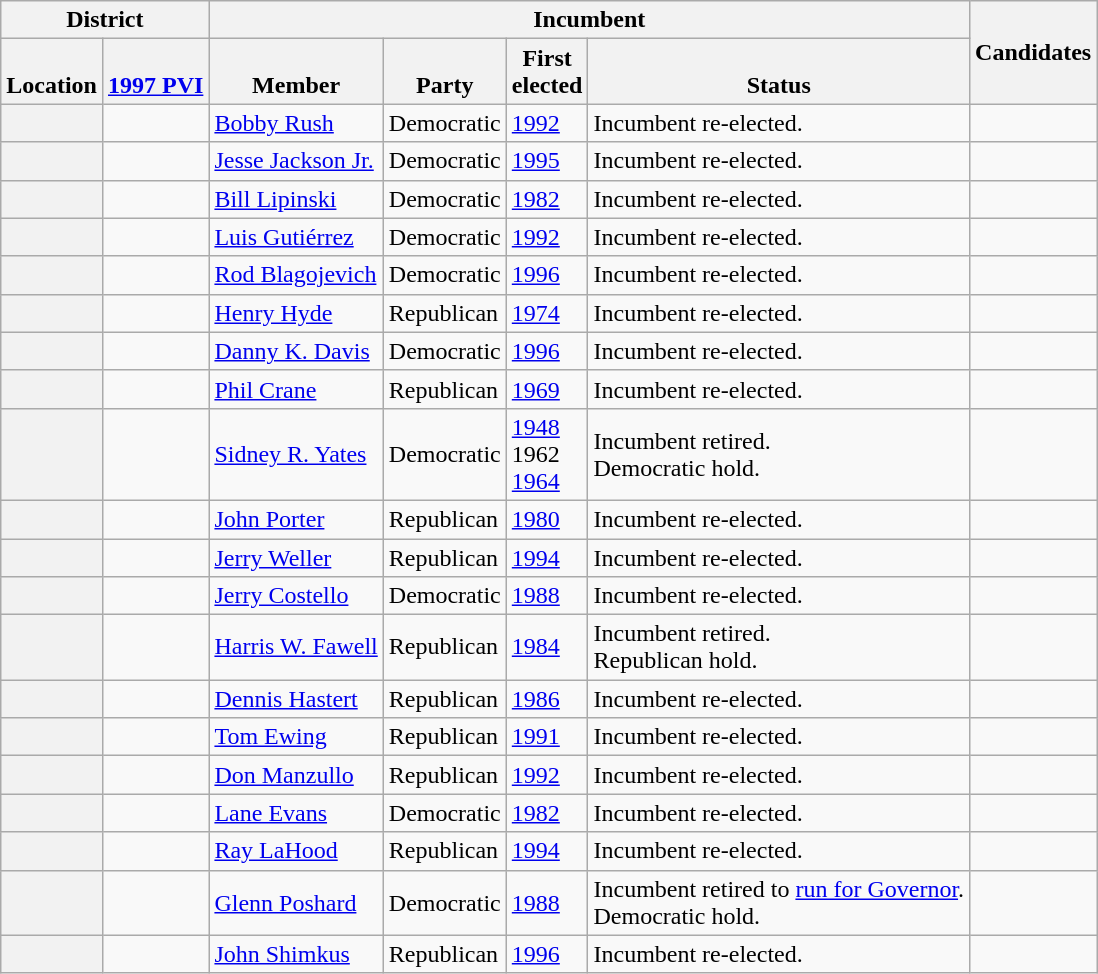<table class="wikitable sortable">
<tr>
<th colspan=2>District</th>
<th colspan=4>Incumbent</th>
<th rowspan=2 class="unsortable">Candidates</th>
</tr>
<tr valign=bottom>
<th>Location</th>
<th><a href='#'>1997 PVI</a></th>
<th>Member</th>
<th>Party</th>
<th>First<br>elected</th>
<th>Status</th>
</tr>
<tr>
<th></th>
<td></td>
<td><a href='#'>Bobby Rush</a></td>
<td>Democratic</td>
<td><a href='#'>1992</a></td>
<td>Incumbent re-elected.</td>
<td nowrap></td>
</tr>
<tr>
<th></th>
<td></td>
<td><a href='#'>Jesse Jackson Jr.</a></td>
<td>Democratic</td>
<td><a href='#'>1995</a></td>
<td>Incumbent re-elected.</td>
<td nowrap></td>
</tr>
<tr>
<th></th>
<td></td>
<td><a href='#'>Bill Lipinski</a></td>
<td>Democratic</td>
<td><a href='#'>1982</a></td>
<td>Incumbent re-elected.</td>
<td nowrap></td>
</tr>
<tr>
<th></th>
<td></td>
<td><a href='#'>Luis Gutiérrez</a></td>
<td>Democratic</td>
<td><a href='#'>1992</a></td>
<td>Incumbent re-elected.</td>
<td nowrap></td>
</tr>
<tr>
<th></th>
<td></td>
<td><a href='#'>Rod Blagojevich</a></td>
<td>Democratic</td>
<td><a href='#'>1996</a></td>
<td>Incumbent re-elected.</td>
<td nowrap></td>
</tr>
<tr>
<th></th>
<td></td>
<td><a href='#'>Henry Hyde</a></td>
<td>Republican</td>
<td><a href='#'>1974</a></td>
<td>Incumbent re-elected.</td>
<td nowrap></td>
</tr>
<tr>
<th></th>
<td></td>
<td><a href='#'>Danny K. Davis</a></td>
<td>Democratic</td>
<td><a href='#'>1996</a></td>
<td>Incumbent re-elected.</td>
<td nowrap></td>
</tr>
<tr>
<th></th>
<td></td>
<td><a href='#'>Phil Crane</a></td>
<td>Republican</td>
<td><a href='#'>1969</a></td>
<td>Incumbent re-elected.</td>
<td nowrap></td>
</tr>
<tr>
<th></th>
<td></td>
<td><a href='#'>Sidney R. Yates</a></td>
<td>Democratic</td>
<td><a href='#'>1948</a><br>1962 <br><a href='#'>1964</a></td>
<td>Incumbent retired.<br>Democratic hold.</td>
<td nowrap></td>
</tr>
<tr>
<th></th>
<td></td>
<td><a href='#'>John Porter</a></td>
<td>Republican</td>
<td><a href='#'>1980</a></td>
<td>Incumbent re-elected.</td>
<td nowrap></td>
</tr>
<tr>
<th></th>
<td></td>
<td><a href='#'>Jerry Weller</a></td>
<td>Republican</td>
<td><a href='#'>1994</a></td>
<td>Incumbent re-elected.</td>
<td nowrap></td>
</tr>
<tr>
<th></th>
<td></td>
<td><a href='#'>Jerry Costello</a></td>
<td>Democratic</td>
<td><a href='#'>1988</a></td>
<td>Incumbent re-elected.</td>
<td nowrap></td>
</tr>
<tr>
<th></th>
<td></td>
<td><a href='#'>Harris W. Fawell</a></td>
<td>Republican</td>
<td><a href='#'>1984</a></td>
<td>Incumbent retired.<br>Republican hold.</td>
<td nowrap></td>
</tr>
<tr>
<th></th>
<td></td>
<td><a href='#'>Dennis Hastert</a></td>
<td>Republican</td>
<td><a href='#'>1986</a></td>
<td>Incumbent re-elected.</td>
<td nowrap></td>
</tr>
<tr>
<th></th>
<td></td>
<td><a href='#'>Tom Ewing</a></td>
<td>Republican</td>
<td><a href='#'>1991</a></td>
<td>Incumbent re-elected.</td>
<td nowrap></td>
</tr>
<tr>
<th></th>
<td></td>
<td><a href='#'>Don Manzullo</a></td>
<td>Republican</td>
<td><a href='#'>1992</a></td>
<td>Incumbent re-elected.</td>
<td nowrap></td>
</tr>
<tr>
<th></th>
<td></td>
<td><a href='#'>Lane Evans</a></td>
<td>Democratic</td>
<td><a href='#'>1982</a></td>
<td>Incumbent re-elected.</td>
<td nowrap></td>
</tr>
<tr>
<th></th>
<td></td>
<td><a href='#'>Ray LaHood</a></td>
<td>Republican</td>
<td><a href='#'>1994</a></td>
<td>Incumbent re-elected.</td>
<td nowrap></td>
</tr>
<tr>
<th></th>
<td></td>
<td><a href='#'>Glenn Poshard</a></td>
<td>Democratic</td>
<td><a href='#'>1988</a></td>
<td>Incumbent retired to <a href='#'>run for Governor</a>.<br>Democratic hold.</td>
<td nowrap></td>
</tr>
<tr>
<th></th>
<td></td>
<td><a href='#'>John Shimkus</a></td>
<td>Republican</td>
<td><a href='#'>1996</a></td>
<td>Incumbent re-elected.</td>
<td nowrap></td>
</tr>
</table>
